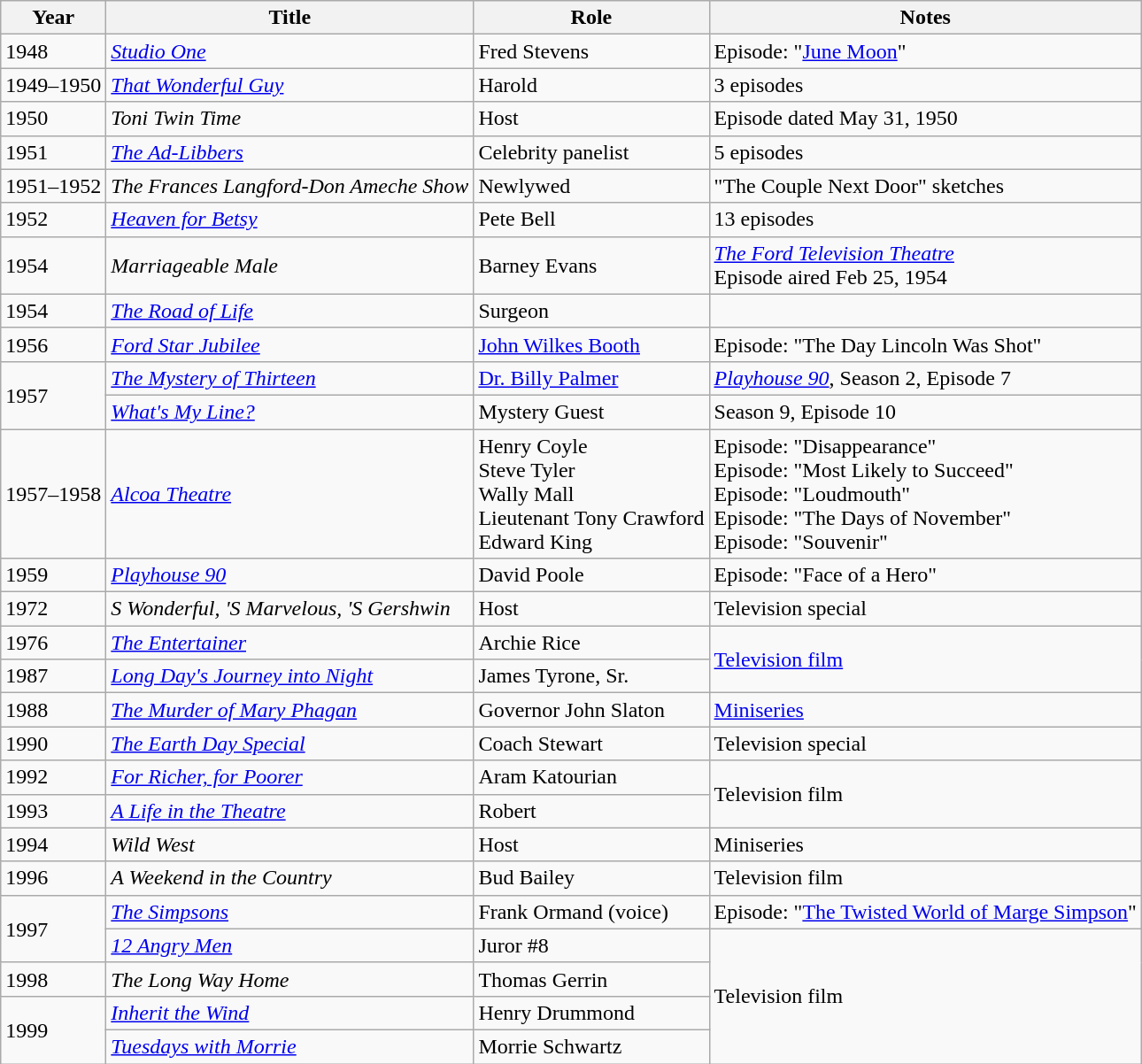<table class="wikitable unsortable">
<tr>
<th>Year</th>
<th>Title</th>
<th>Role</th>
<th>Notes</th>
</tr>
<tr>
<td>1948</td>
<td><em><a href='#'>Studio One</a></em></td>
<td>Fred Stevens</td>
<td>Episode: "<a href='#'>June Moon</a>"</td>
</tr>
<tr>
<td>1949–1950</td>
<td><em><a href='#'>That Wonderful Guy</a></em></td>
<td>Harold</td>
<td>3 episodes</td>
</tr>
<tr>
<td>1950</td>
<td><em>Toni Twin Time</em></td>
<td>Host</td>
<td>Episode dated May 31, 1950</td>
</tr>
<tr>
<td>1951</td>
<td><em><a href='#'>The Ad-Libbers</a></em></td>
<td>Celebrity panelist</td>
<td>5 episodes</td>
</tr>
<tr>
<td>1951–1952</td>
<td><em>The Frances Langford-Don Ameche Show</em></td>
<td>Newlywed</td>
<td>"The Couple Next Door" sketches</td>
</tr>
<tr>
<td>1952</td>
<td><em><a href='#'>Heaven for Betsy</a></em></td>
<td>Pete Bell</td>
<td>13 episodes</td>
</tr>
<tr>
<td>1954</td>
<td><em>Marriageable Male</em></td>
<td>Barney Evans</td>
<td><em><a href='#'>The Ford Television Theatre</a></em><br>Episode aired Feb 25, 1954</td>
</tr>
<tr>
<td>1954</td>
<td><em><a href='#'>The Road of Life</a></em></td>
<td>Surgeon</td>
<td></td>
</tr>
<tr>
<td>1956</td>
<td><em><a href='#'>Ford Star Jubilee</a></em></td>
<td><a href='#'>John Wilkes Booth</a></td>
<td>Episode: "The Day Lincoln Was Shot"</td>
</tr>
<tr>
<td rowspan="2">1957</td>
<td><em><a href='#'>The Mystery of Thirteen</a></em></td>
<td><a href='#'>Dr. Billy Palmer</a></td>
<td><em><a href='#'>Playhouse 90</a></em>, Season 2, Episode 7</td>
</tr>
<tr>
<td><em><a href='#'>What's My Line?</a></em></td>
<td>Mystery Guest</td>
<td>Season 9, Episode 10</td>
</tr>
<tr>
<td>1957–1958</td>
<td><em><a href='#'>Alcoa Theatre</a></em></td>
<td>Henry Coyle<br>Steve Tyler<br>Wally Mall<br>Lieutenant Tony Crawford<br>Edward King</td>
<td>Episode: "Disappearance"<br>Episode: "Most Likely to Succeed"<br>Episode: "Loudmouth"<br>Episode: "The Days of November"<br>Episode: "Souvenir"</td>
</tr>
<tr>
<td>1959</td>
<td><em><a href='#'>Playhouse 90</a></em></td>
<td>David Poole</td>
<td>Episode: "Face of a Hero"</td>
</tr>
<tr>
<td>1972</td>
<td><em>S Wonderful, 'S Marvelous, 'S Gershwin</em></td>
<td>Host</td>
<td>Television special</td>
</tr>
<tr>
<td>1976</td>
<td><em><a href='#'>The Entertainer</a></em></td>
<td>Archie Rice</td>
<td rowspan="2"><a href='#'>Television film</a></td>
</tr>
<tr>
<td>1987</td>
<td><em><a href='#'>Long Day's Journey into Night</a></em></td>
<td>James Tyrone, Sr.</td>
</tr>
<tr>
<td>1988</td>
<td><em><a href='#'>The Murder of Mary Phagan</a></em></td>
<td>Governor John Slaton</td>
<td><a href='#'>Miniseries</a></td>
</tr>
<tr>
<td>1990</td>
<td><em><a href='#'>The Earth Day Special</a></em></td>
<td>Coach Stewart</td>
<td>Television special</td>
</tr>
<tr>
<td>1992</td>
<td><em><a href='#'>For Richer, for Poorer</a></em></td>
<td>Aram Katourian</td>
<td rowspan="2">Television film</td>
</tr>
<tr>
<td>1993</td>
<td><em><a href='#'>A Life in the Theatre</a></em></td>
<td>Robert</td>
</tr>
<tr>
<td>1994</td>
<td><em>Wild West</em></td>
<td>Host</td>
<td>Miniseries</td>
</tr>
<tr>
<td>1996</td>
<td><em>A Weekend in the Country</em></td>
<td>Bud Bailey</td>
<td>Television film</td>
</tr>
<tr>
<td rowspan="2">1997</td>
<td><em><a href='#'>The Simpsons</a></em></td>
<td>Frank Ormand (voice)</td>
<td>Episode: "<a href='#'>The Twisted World of Marge Simpson</a>"</td>
</tr>
<tr>
<td><a href='#'><em>12 Angry Men</em></a></td>
<td>Juror #8</td>
<td rowspan="4">Television film</td>
</tr>
<tr>
<td>1998</td>
<td><em>The Long Way Home</em></td>
<td>Thomas Gerrin</td>
</tr>
<tr>
<td rowspan="2">1999</td>
<td><em><a href='#'>Inherit the Wind</a></em></td>
<td>Henry Drummond</td>
</tr>
<tr>
<td><em><a href='#'>Tuesdays with Morrie</a></em></td>
<td>Morrie Schwartz</td>
</tr>
</table>
